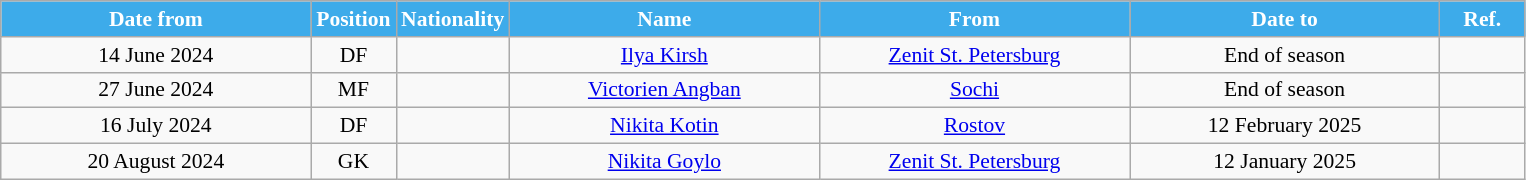<table class="wikitable" style="text-align:center; font-size:90%; ">
<tr>
<th style="background:#3DABEA; color:white; width:200px;">Date from</th>
<th style="background:#3DABEA; color:white; width:50px;">Position</th>
<th style="background:#3DABEA; color:white; width:50px;">Nationality</th>
<th style="background:#3DABEA; color:white; width:200px;">Name</th>
<th style="background:#3DABEA; color:white; width:200px;">From</th>
<th style="background:#3DABEA; color:white; width:200px;">Date to</th>
<th style="background:#3DABEA; color:white; width:50px;">Ref.</th>
</tr>
<tr>
<td>14 June 2024</td>
<td>DF</td>
<td></td>
<td><a href='#'>Ilya Kirsh</a></td>
<td><a href='#'>Zenit St. Petersburg</a></td>
<td>End of season</td>
<td></td>
</tr>
<tr>
<td>27 June 2024</td>
<td>MF</td>
<td></td>
<td><a href='#'>Victorien Angban</a></td>
<td><a href='#'>Sochi</a></td>
<td>End of season</td>
<td></td>
</tr>
<tr>
<td>16 July 2024</td>
<td>DF</td>
<td></td>
<td><a href='#'>Nikita Kotin</a></td>
<td><a href='#'>Rostov</a></td>
<td>12 February 2025</td>
<td></td>
</tr>
<tr>
<td>20 August 2024</td>
<td>GK</td>
<td></td>
<td><a href='#'>Nikita Goylo</a></td>
<td><a href='#'>Zenit St. Petersburg</a></td>
<td>12 January 2025</td>
<td></td>
</tr>
</table>
